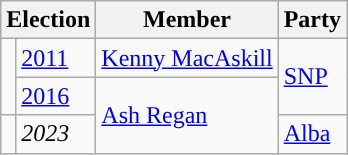<table class="wikitable">
<tr>
<th colspan="2">Election</th>
<th>Member</th>
<th>Party</th>
</tr>
<tr>
<td rowspan=2 style="background-color: "></td>
<td><a href='#'>2011</a></td>
<td><a href='#'>Kenny MacAskill</a></td>
<td rowspan=2><a href='#'>SNP</a></td>
</tr>
<tr>
<td><a href='#'>2016</a></td>
<td rowspan="2"><a href='#'>Ash Regan</a></td>
</tr>
<tr>
<td style="background-color: "></td>
<td><em>2023</em></td>
<td><a href='#'>Alba</a></td>
</tr>
</table>
